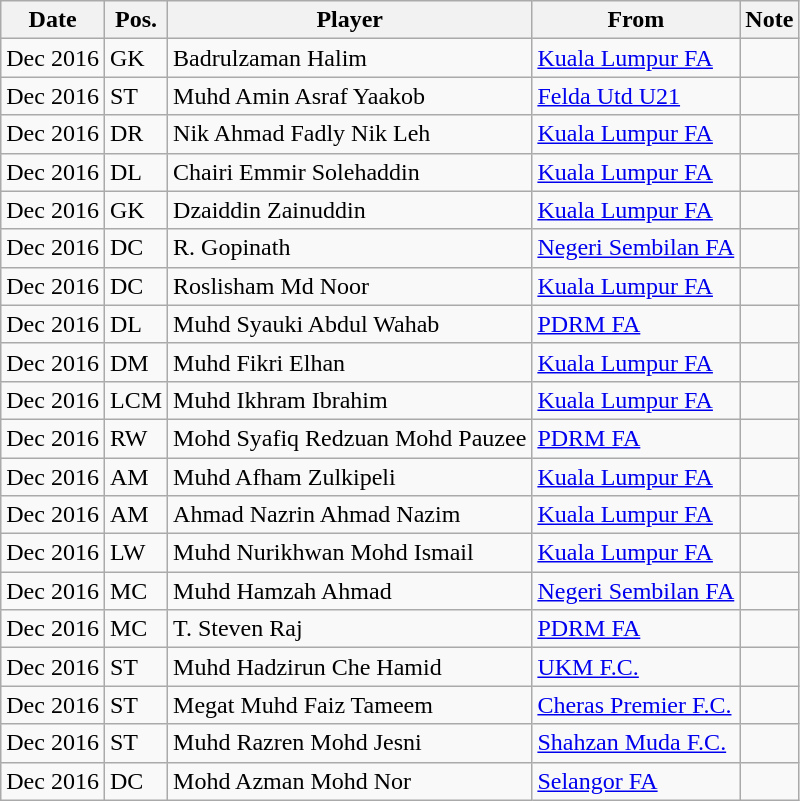<table class="wikitable sortable">
<tr>
<th>Date</th>
<th>Pos.</th>
<th>Player</th>
<th>From</th>
<th>Note</th>
</tr>
<tr>
<td>Dec 2016</td>
<td>GK</td>
<td> Badrulzaman Halim</td>
<td> <a href='#'>Kuala Lumpur FA</a></td>
<td></td>
</tr>
<tr>
<td>Dec 2016</td>
<td>ST</td>
<td> Muhd Amin Asraf Yaakob</td>
<td> <a href='#'>Felda Utd U21</a></td>
<td></td>
</tr>
<tr>
<td>Dec 2016</td>
<td>DR</td>
<td> Nik Ahmad Fadly Nik Leh</td>
<td> <a href='#'>Kuala Lumpur FA</a></td>
<td></td>
</tr>
<tr>
<td>Dec 2016</td>
<td>DL</td>
<td> Chairi Emmir Solehaddin</td>
<td> <a href='#'>Kuala Lumpur FA</a></td>
<td></td>
</tr>
<tr>
<td>Dec 2016</td>
<td>GK</td>
<td> Dzaiddin Zainuddin</td>
<td> <a href='#'>Kuala Lumpur FA</a></td>
<td></td>
</tr>
<tr>
<td>Dec 2016</td>
<td>DC</td>
<td> R. Gopinath</td>
<td> <a href='#'>Negeri Sembilan FA</a></td>
<td></td>
</tr>
<tr>
<td>Dec 2016</td>
<td>DC</td>
<td> Roslisham Md Noor</td>
<td> <a href='#'>Kuala Lumpur FA</a></td>
<td></td>
</tr>
<tr>
<td>Dec 2016</td>
<td>DL</td>
<td> Muhd Syauki Abdul Wahab</td>
<td> <a href='#'>PDRM FA</a></td>
<td></td>
</tr>
<tr>
<td>Dec 2016</td>
<td>DM</td>
<td> Muhd Fikri Elhan</td>
<td> <a href='#'>Kuala Lumpur FA</a></td>
<td></td>
</tr>
<tr>
<td>Dec 2016</td>
<td>LCM</td>
<td> Muhd Ikhram Ibrahim</td>
<td> <a href='#'>Kuala Lumpur FA</a></td>
<td></td>
</tr>
<tr>
<td>Dec 2016</td>
<td>RW</td>
<td> Mohd Syafiq Redzuan Mohd Pauzee</td>
<td> <a href='#'>PDRM FA</a></td>
<td></td>
</tr>
<tr>
<td>Dec 2016</td>
<td>AM</td>
<td> Muhd Afham Zulkipeli</td>
<td> <a href='#'>Kuala Lumpur FA</a></td>
<td></td>
</tr>
<tr>
<td>Dec 2016</td>
<td>AM</td>
<td> Ahmad Nazrin Ahmad Nazim</td>
<td> <a href='#'>Kuala Lumpur FA</a></td>
<td></td>
</tr>
<tr>
<td>Dec 2016</td>
<td>LW</td>
<td> Muhd Nurikhwan Mohd Ismail</td>
<td> <a href='#'>Kuala Lumpur FA</a></td>
<td></td>
</tr>
<tr>
<td>Dec 2016</td>
<td>MC</td>
<td> Muhd Hamzah Ahmad</td>
<td> <a href='#'>Negeri Sembilan FA</a></td>
<td></td>
</tr>
<tr>
<td>Dec 2016</td>
<td>MC</td>
<td> T. Steven Raj</td>
<td> <a href='#'>PDRM FA</a></td>
<td></td>
</tr>
<tr>
<td>Dec 2016</td>
<td>ST</td>
<td> Muhd Hadzirun Che Hamid</td>
<td> <a href='#'>UKM F.C.</a></td>
<td></td>
</tr>
<tr>
<td>Dec 2016</td>
<td>ST</td>
<td> Megat Muhd Faiz Tameem</td>
<td> <a href='#'>Cheras Premier F.C.</a></td>
<td></td>
</tr>
<tr>
<td>Dec 2016</td>
<td>ST</td>
<td> Muhd Razren Mohd Jesni</td>
<td> <a href='#'>Shahzan Muda F.C.</a></td>
<td></td>
</tr>
<tr>
<td>Dec 2016</td>
<td>DC</td>
<td> Mohd Azman Mohd Nor</td>
<td> <a href='#'>Selangor FA</a></td>
<td></td>
</tr>
</table>
